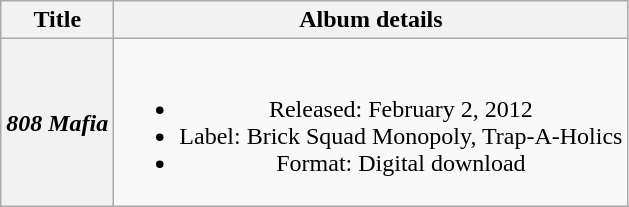<table class="wikitable plainrowheaders" style="text-align:center;">
<tr>
<th scope="col">Title</th>
<th scope="col">Album details</th>
</tr>
<tr>
<th scope="row"><em>808 Mafia</em></th>
<td><br><ul><li>Released: February 2, 2012</li><li>Label: Brick Squad Monopoly, Trap-A-Holics</li><li>Format: Digital download</li></ul></td>
</tr>
</table>
